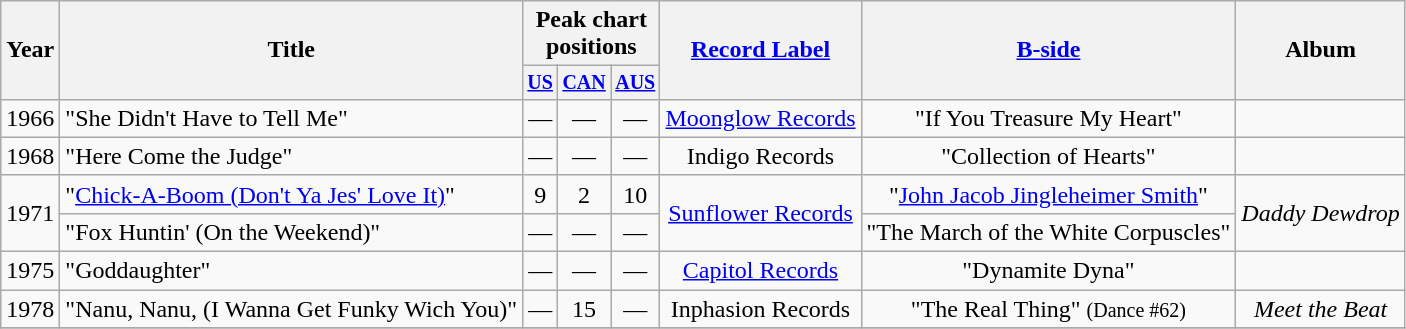<table class="wikitable" style=text-align:center;>
<tr>
<th rowspan="2">Year</th>
<th rowspan="2">Title</th>
<th colspan="3">Peak chart<br>positions</th>
<th rowspan="2"><a href='#'>Record Label</a></th>
<th rowspan="2"><a href='#'>B-side</a></th>
<th rowspan="2">Album</th>
</tr>
<tr style="font-size:smaller;">
<th align=centre><a href='#'>US</a></th>
<th align=centre><a href='#'>CAN</a></th>
<th align=centre><a href='#'>AUS</a></th>
</tr>
<tr>
<td rowspan="1">1966</td>
<td align=left>"She Didn't Have to Tell Me"</td>
<td>—</td>
<td>—</td>
<td>—</td>
<td rowspan="1"><a href='#'>Moonglow Records</a></td>
<td>"If You Treasure My Heart"</td>
<td rowspan="1"></td>
</tr>
<tr>
<td rowspan="1">1968</td>
<td align=left>"Here Come the Judge"</td>
<td>—</td>
<td>—</td>
<td>—</td>
<td rowspan="1">Indigo Records</td>
<td>"Collection of Hearts"</td>
<td rowspan="1"></td>
</tr>
<tr>
<td rowspan="2">1971</td>
<td align=left>"<a href='#'>Chick-A-Boom (Don't Ya Jes' Love It)</a>"</td>
<td>9</td>
<td>2</td>
<td>10</td>
<td rowspan="2"><a href='#'>Sunflower Records</a></td>
<td>"<a href='#'>John Jacob Jingleheimer Smith</a>"</td>
<td rowspan="2"><em>Daddy Dewdrop</em></td>
</tr>
<tr>
<td align=left>"Fox Huntin' (On the Weekend)"</td>
<td>—</td>
<td>—</td>
<td>—</td>
<td>"The March of the White Corpuscles"</td>
</tr>
<tr>
<td rowspan="1">1975</td>
<td align=left>"Goddaughter"</td>
<td>—</td>
<td>—</td>
<td>—</td>
<td rowspan="1"><a href='#'>Capitol Records</a></td>
<td>"Dynamite Dyna"</td>
<td rowspan="1"></td>
</tr>
<tr>
<td rowspan="1">1978</td>
<td align=left>"Nanu, Nanu, (I Wanna Get Funky Wich You)"</td>
<td>—</td>
<td>15<br></td>
<td>—</td>
<td rowspan="1">Inphasion Records</td>
<td>"The Real Thing" <small>(Dance #62)</small></td>
<td rowspan="1"><em>Meet the Beat</em></td>
</tr>
<tr>
</tr>
</table>
